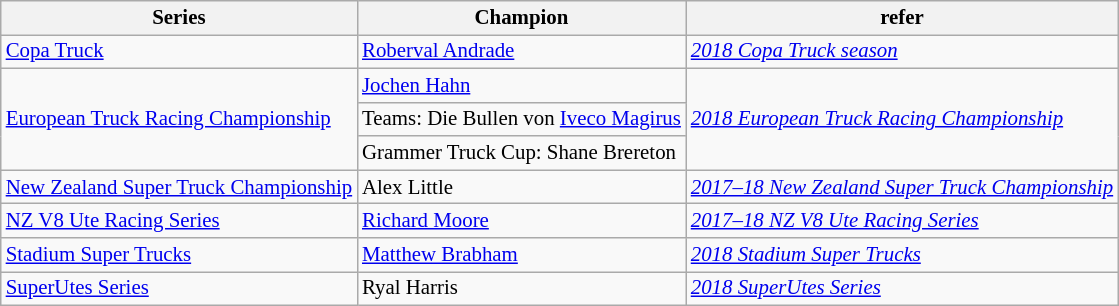<table class="wikitable" style="font-size:87%">
<tr font-weight:bold">
<th>Series</th>
<th>Champion</th>
<th>refer</th>
</tr>
<tr>
<td><a href='#'>Copa Truck</a></td>
<td> <a href='#'>Roberval Andrade</a></td>
<td><em><a href='#'>2018 Copa Truck season</a></em></td>
</tr>
<tr>
<td rowspan="3"><a href='#'>European Truck Racing Championship</a></td>
<td> <a href='#'>Jochen Hahn</a></td>
<td rowspan="3"><em><a href='#'>2018 European Truck Racing Championship</a></em></td>
</tr>
<tr>
<td>Teams:  Die Bullen von <a href='#'>Iveco Magirus</a></td>
</tr>
<tr>
<td>Grammer Truck Cup:  Shane Brereton</td>
</tr>
<tr>
<td><a href='#'>New Zealand Super Truck Championship</a></td>
<td> Alex Little</td>
<td><em><a href='#'>2017–18 New Zealand Super Truck Championship</a></em></td>
</tr>
<tr>
<td><a href='#'>NZ V8 Ute Racing Series</a></td>
<td> <a href='#'>Richard Moore</a></td>
<td><em><a href='#'>2017–18 NZ V8 Ute Racing Series</a></em></td>
</tr>
<tr>
<td><a href='#'>Stadium Super Trucks</a></td>
<td> <a href='#'>Matthew Brabham</a></td>
<td><em><a href='#'>2018 Stadium Super Trucks</a></em></td>
</tr>
<tr>
<td><a href='#'>SuperUtes Series</a></td>
<td> Ryal Harris</td>
<td><em><a href='#'>2018 SuperUtes Series</a></em></td>
</tr>
</table>
